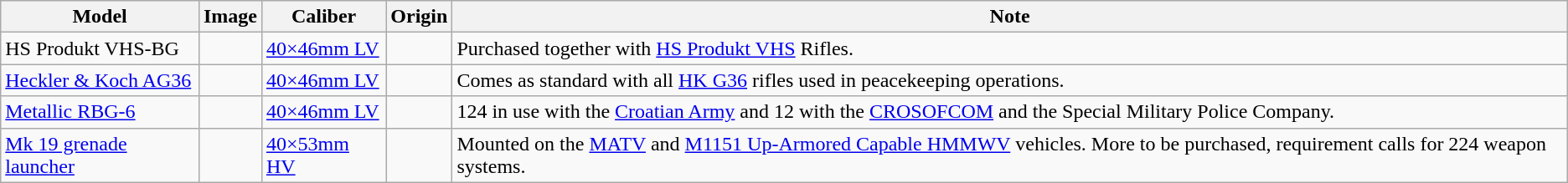<table class="wikitable">
<tr>
<th>Model</th>
<th>Image</th>
<th>Caliber</th>
<th>Origin</th>
<th>Note</th>
</tr>
<tr>
<td>HS Produkt VHS-BG</td>
<td></td>
<td><a href='#'>40×46mm LV</a></td>
<td></td>
<td>Purchased together with <a href='#'>HS Produkt VHS</a> Rifles.</td>
</tr>
<tr>
<td><a href='#'>Heckler & Koch AG36</a></td>
<td></td>
<td><a href='#'>40×46mm LV</a></td>
<td></td>
<td>Comes as standard with all <a href='#'>HK G36</a> rifles used in peacekeeping operations.</td>
</tr>
<tr>
<td><a href='#'>Metallic RBG-6</a></td>
<td></td>
<td><a href='#'>40×46mm LV</a></td>
<td><br></td>
<td>124 in use with the <a href='#'>Croatian Army</a> and 12 with the <a href='#'>CROSOFCOM</a> and the Special Military Police Company.</td>
</tr>
<tr>
<td><a href='#'>Mk 19 grenade launcher</a></td>
<td></td>
<td><a href='#'>40×53mm HV</a></td>
<td></td>
<td>Mounted on the <a href='#'>MATV</a> and <a href='#'>M1151 Up-Armored Capable HMMWV</a> vehicles. More to be purchased, requirement calls for 224 weapon systems.</td>
</tr>
</table>
